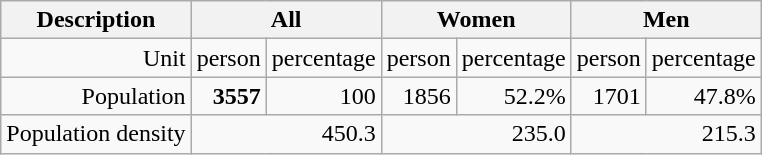<table class="wikitable" style="text-align:right;">
<tr>
<th>Description</th>
<th colspan=2>All</th>
<th colspan=2>Women</th>
<th colspan=2>Men</th>
</tr>
<tr>
<td>Unit</td>
<td>person</td>
<td>percentage</td>
<td>person</td>
<td>percentage</td>
<td>person</td>
<td>percentage</td>
</tr>
<tr ->
<td>Population</td>
<td><strong>3557</strong></td>
<td>100</td>
<td>1856</td>
<td>52.2%</td>
<td>1701</td>
<td>47.8%</td>
</tr>
<tr ->
<td>Population density</td>
<td colspan=2>450.3</td>
<td colspan=2>235.0</td>
<td colspan=2>215.3</td>
</tr>
</table>
